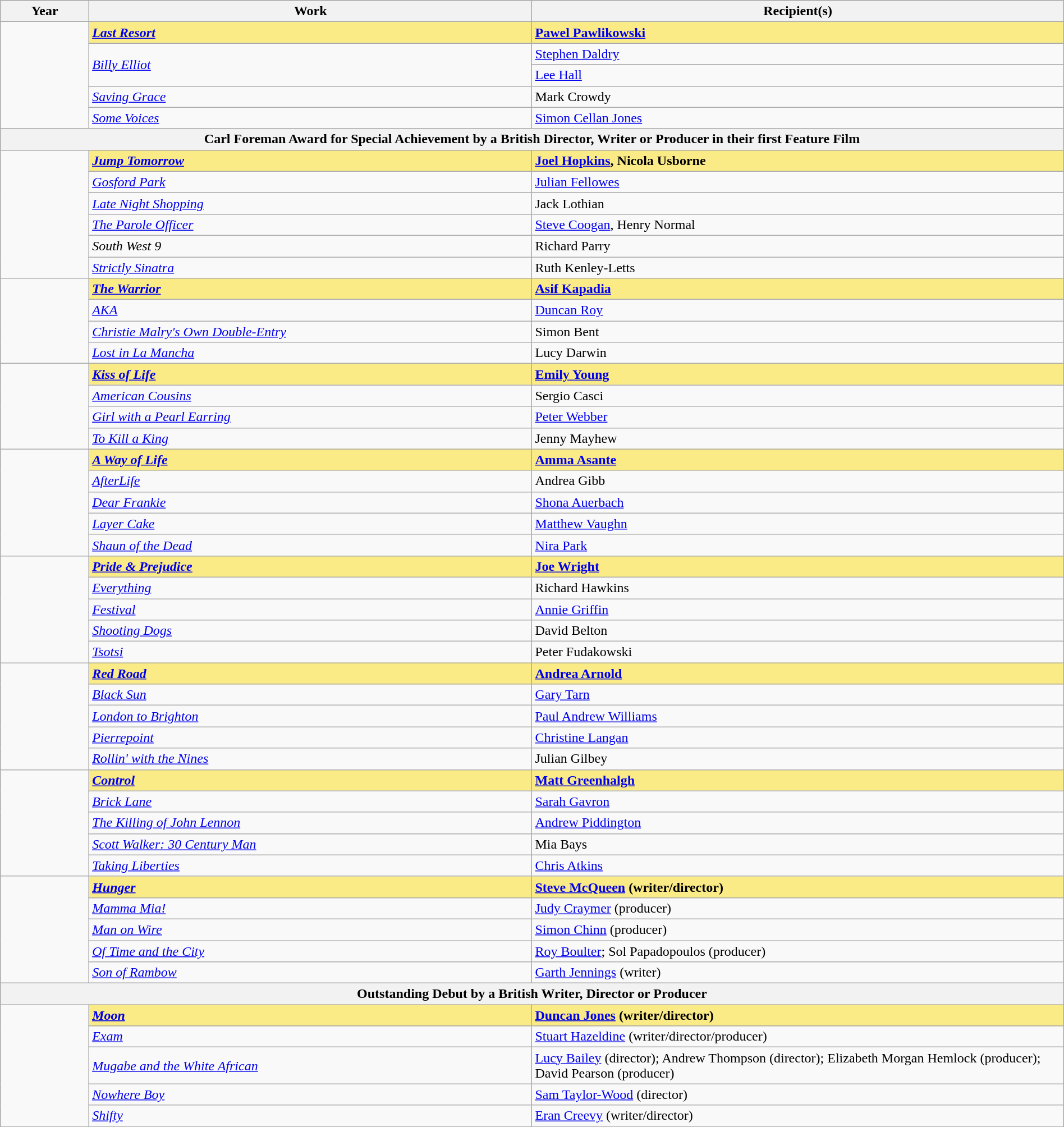<table class="wikitable" style="width:100%;" cellpadding="5">
<tr>
<th style="width:5%;">Year</th>
<th style="width:25%;">Work</th>
<th style="width:30%;">Recipient(s)</th>
</tr>
<tr>
<td rowspan="5"></td>
<td style="background:#FAEB86"><strong><em><a href='#'>Last Resort</a></em></strong></td>
<td style="background:#FAEB86"><strong><a href='#'>Pawel Pawlikowski</a></strong></td>
</tr>
<tr>
<td rowspan="2"><em><a href='#'>Billy Elliot</a></em></td>
<td><a href='#'>Stephen Daldry</a></td>
</tr>
<tr>
<td><a href='#'>Lee Hall</a></td>
</tr>
<tr>
<td><em><a href='#'>Saving Grace</a></em></td>
<td>Mark Crowdy</td>
</tr>
<tr>
<td><em><a href='#'>Some Voices</a></em></td>
<td><a href='#'>Simon Cellan Jones</a></td>
</tr>
<tr>
<th colspan="3">Carl Foreman Award for Special Achievement by a British Director, Writer or Producer in their first Feature Film</th>
</tr>
<tr>
<td rowspan="6"></td>
<td style="background:#FAEB86"><strong><em><a href='#'>Jump Tomorrow</a></em></strong></td>
<td style="background:#FAEB86"><strong><a href='#'>Joel Hopkins</a>, Nicola Usborne</strong></td>
</tr>
<tr>
<td><em><a href='#'>Gosford Park</a></em></td>
<td><a href='#'>Julian Fellowes</a></td>
</tr>
<tr>
<td><em><a href='#'>Late Night Shopping</a></em></td>
<td>Jack Lothian</td>
</tr>
<tr>
<td><em><a href='#'>The Parole Officer</a></em></td>
<td><a href='#'>Steve Coogan</a>, Henry Normal</td>
</tr>
<tr>
<td><em>South West 9</em></td>
<td>Richard Parry</td>
</tr>
<tr>
<td><em><a href='#'>Strictly Sinatra</a></em></td>
<td>Ruth Kenley-Letts</td>
</tr>
<tr>
<td rowspan="4"></td>
<td style="background:#FAEB86"><strong><em><a href='#'>The Warrior</a></em></strong></td>
<td style="background:#FAEB86"><strong><a href='#'>Asif Kapadia</a></strong></td>
</tr>
<tr>
<td><em><a href='#'>AKA</a></em></td>
<td><a href='#'>Duncan Roy</a></td>
</tr>
<tr>
<td><em><a href='#'>Christie Malry's Own Double-Entry</a></em></td>
<td>Simon Bent</td>
</tr>
<tr>
<td><em><a href='#'>Lost in La Mancha</a></em></td>
<td>Lucy Darwin</td>
</tr>
<tr>
<td rowspan="4"></td>
<td style="background:#FAEB86"><strong><em><a href='#'>Kiss of Life</a></em></strong></td>
<td style="background:#FAEB86"><strong><a href='#'>Emily Young</a></strong></td>
</tr>
<tr>
<td><em><a href='#'>American Cousins</a></em></td>
<td>Sergio Casci</td>
</tr>
<tr>
<td><em><a href='#'>Girl with a Pearl Earring</a></em></td>
<td><a href='#'>Peter Webber</a></td>
</tr>
<tr>
<td><em><a href='#'>To Kill a King</a></em></td>
<td>Jenny Mayhew</td>
</tr>
<tr>
<td rowspan="5"></td>
<td style="background:#FAEB86"><strong><em><a href='#'>A Way of Life</a></em></strong></td>
<td style="background:#FAEB86"><strong><a href='#'>Amma Asante</a></strong></td>
</tr>
<tr>
<td><em><a href='#'>AfterLife</a></em></td>
<td>Andrea Gibb</td>
</tr>
<tr>
<td><em><a href='#'>Dear Frankie</a></em></td>
<td><a href='#'>Shona Auerbach</a></td>
</tr>
<tr>
<td><em><a href='#'>Layer Cake</a></em></td>
<td><a href='#'>Matthew Vaughn</a></td>
</tr>
<tr>
<td><em><a href='#'>Shaun of the Dead</a></em></td>
<td><a href='#'>Nira Park</a></td>
</tr>
<tr>
<td rowspan="5"></td>
<td style="background:#FAEB86"><strong><em><a href='#'>Pride & Prejudice</a></em></strong></td>
<td style="background:#FAEB86"><strong><a href='#'>Joe Wright</a></strong></td>
</tr>
<tr>
<td><em><a href='#'>Everything</a></em></td>
<td>Richard Hawkins</td>
</tr>
<tr>
<td><em><a href='#'>Festival</a></em></td>
<td><a href='#'>Annie Griffin</a></td>
</tr>
<tr>
<td><em><a href='#'>Shooting Dogs</a></em></td>
<td>David Belton</td>
</tr>
<tr>
<td><em><a href='#'>Tsotsi</a></em></td>
<td>Peter Fudakowski</td>
</tr>
<tr>
<td rowspan="5"></td>
<td style="background:#FAEB86"><strong><em><a href='#'>Red Road</a></em></strong></td>
<td style="background:#FAEB86"><strong><a href='#'>Andrea Arnold</a></strong></td>
</tr>
<tr>
<td><em><a href='#'>Black Sun</a></em></td>
<td><a href='#'>Gary Tarn</a></td>
</tr>
<tr>
<td><em><a href='#'>London to Brighton</a></em></td>
<td><a href='#'>Paul Andrew Williams</a></td>
</tr>
<tr>
<td><em><a href='#'>Pierrepoint</a></em></td>
<td><a href='#'>Christine Langan</a></td>
</tr>
<tr>
<td><em><a href='#'>Rollin' with the Nines</a></em></td>
<td>Julian Gilbey</td>
</tr>
<tr>
<td rowspan="5"></td>
<td style="background:#FAEB86"><strong><em><a href='#'>Control</a></em></strong></td>
<td style="background:#FAEB86"><strong><a href='#'>Matt Greenhalgh</a></strong></td>
</tr>
<tr>
<td><em><a href='#'>Brick Lane</a></em></td>
<td><a href='#'>Sarah Gavron</a></td>
</tr>
<tr>
<td><em><a href='#'>The Killing of John Lennon</a></em></td>
<td><a href='#'>Andrew Piddington</a></td>
</tr>
<tr>
<td><em><a href='#'>Scott Walker: 30 Century Man</a></em></td>
<td>Mia Bays</td>
</tr>
<tr>
<td><em><a href='#'>Taking Liberties</a></em></td>
<td><a href='#'>Chris Atkins</a></td>
</tr>
<tr>
<td rowspan="5"></td>
<td style="background:#FAEB86"><strong><em><a href='#'>Hunger</a></em></strong></td>
<td style="background:#FAEB86"><strong><a href='#'>Steve McQueen</a> (writer/director)</strong></td>
</tr>
<tr>
<td><em><a href='#'>Mamma Mia!</a></em></td>
<td><a href='#'>Judy Craymer</a> (producer)</td>
</tr>
<tr>
<td><em><a href='#'>Man on Wire</a></em></td>
<td><a href='#'>Simon Chinn</a> (producer)</td>
</tr>
<tr>
<td><em><a href='#'>Of Time and the City</a></em></td>
<td><a href='#'>Roy Boulter</a>; Sol Papadopoulos (producer)</td>
</tr>
<tr>
<td><em><a href='#'>Son of Rambow</a></em></td>
<td><a href='#'>Garth Jennings</a> (writer)</td>
</tr>
<tr>
<th colspan="3">Outstanding Debut by a British Writer, Director or Producer</th>
</tr>
<tr>
<td rowspan="5"></td>
<td style="background:#FAEB86"><strong><em><a href='#'>Moon</a></em></strong></td>
<td style="background:#FAEB86"><strong><a href='#'>Duncan Jones</a> (writer/director)</strong></td>
</tr>
<tr>
<td><em><a href='#'>Exam</a></em></td>
<td><a href='#'>Stuart Hazeldine</a> (writer/director/producer)</td>
</tr>
<tr>
<td><em><a href='#'>Mugabe and the White African</a></em></td>
<td><a href='#'>Lucy Bailey</a> (director); Andrew Thompson (director); Elizabeth Morgan Hemlock (producer); David Pearson (producer)</td>
</tr>
<tr>
<td><em><a href='#'>Nowhere Boy</a></em></td>
<td><a href='#'>Sam Taylor-Wood</a> (director)</td>
</tr>
<tr>
<td><em><a href='#'>Shifty</a></em></td>
<td><a href='#'>Eran Creevy</a> (writer/director)</td>
</tr>
</table>
